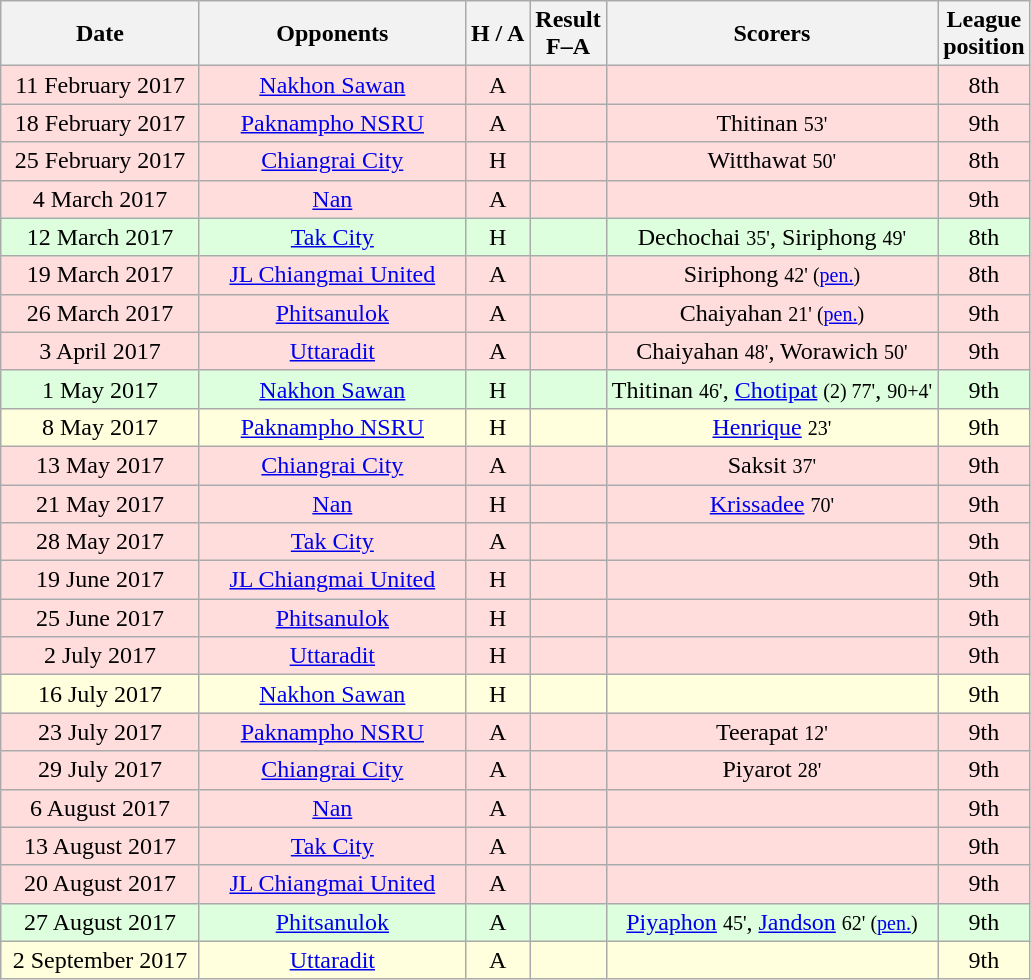<table class="wikitable" style="text-align:center">
<tr>
<th width="125">Date</th>
<th width="170">Opponents</th>
<th nowrap>H / A</th>
<th>Result<br>F–A</th>
<th>Scorers</th>
<th>League<br>position</th>
</tr>
<tr bgcolor="#ffdddd">
<td>11 February 2017</td>
<td><a href='#'>Nakhon Sawan</a></td>
<td>A</td>
<td> </td>
<td></td>
<td>8th</td>
</tr>
<tr bgcolor="#ffdddd">
<td>18 February 2017</td>
<td><a href='#'>Paknampho NSRU</a></td>
<td>A</td>
<td> </td>
<td>Thitinan <small>53'</small></td>
<td>9th</td>
</tr>
<tr bgcolor="#ffdddd">
<td>25 February 2017</td>
<td><a href='#'>Chiangrai City</a></td>
<td>H</td>
<td> </td>
<td>Witthawat <small>50'</small></td>
<td>8th</td>
</tr>
<tr bgcolor="#ffdddd">
<td>4 March 2017</td>
<td><a href='#'>Nan</a></td>
<td>A</td>
<td> </td>
<td></td>
<td>9th</td>
</tr>
<tr bgcolor="#ddffdd">
<td>12 March 2017</td>
<td><a href='#'>Tak City</a></td>
<td>H</td>
<td> </td>
<td>Dechochai <small>35'</small>, Siriphong <small>49'</small></td>
<td>8th</td>
</tr>
<tr bgcolor="#ffdddd">
<td>19 March 2017</td>
<td><a href='#'>JL Chiangmai United</a></td>
<td>A</td>
<td> </td>
<td>Siriphong <small>42' (<a href='#'>pen.</a>)</small></td>
<td>8th</td>
</tr>
<tr bgcolor="#ffdddd">
<td>26 March 2017</td>
<td><a href='#'>Phitsanulok</a></td>
<td>A</td>
<td> </td>
<td>Chaiyahan <small>21' (<a href='#'>pen.</a>)</small></td>
<td>9th</td>
</tr>
<tr bgcolor="#ffdddd">
<td>3 April 2017</td>
<td><a href='#'>Uttaradit</a></td>
<td>A</td>
<td> </td>
<td>Chaiyahan <small>48'</small>, Worawich <small>50'</small></td>
<td>9th</td>
</tr>
<tr bgcolor="#ddffdd">
<td>1 May 2017</td>
<td><a href='#'>Nakhon Sawan</a></td>
<td>H</td>
<td> </td>
<td nowrap>Thitinan <small>46'</small>, <a href='#'>Chotipat</a> <small>(2) 77'</small>, <small>90+4'</small></td>
<td>9th</td>
</tr>
<tr bgcolor="#ffffdd">
<td>8 May 2017</td>
<td><a href='#'>Paknampho NSRU</a></td>
<td>H</td>
<td> </td>
<td><a href='#'>Henrique</a> <small>23'</small></td>
<td>9th</td>
</tr>
<tr bgcolor="#ffdddd">
<td>13 May 2017</td>
<td><a href='#'>Chiangrai City</a></td>
<td>A</td>
<td></td>
<td>Saksit <small>37'</small></td>
<td>9th</td>
</tr>
<tr bgcolor="#ffdddd">
<td>21 May 2017</td>
<td><a href='#'>Nan</a></td>
<td>H</td>
<td> </td>
<td><a href='#'>Krissadee</a> <small>70'</small></td>
<td>9th</td>
</tr>
<tr bgcolor="#ffdddd">
<td>28 May 2017</td>
<td><a href='#'>Tak City</a></td>
<td>A</td>
<td> </td>
<td></td>
<td>9th</td>
</tr>
<tr bgcolor="#ffdddd">
<td>19 June 2017</td>
<td><a href='#'>JL Chiangmai United</a></td>
<td>H</td>
<td> </td>
<td></td>
<td>9th</td>
</tr>
<tr bgcolor="#ffdddd">
<td>25 June 2017</td>
<td><a href='#'>Phitsanulok</a></td>
<td>H</td>
<td></td>
<td></td>
<td>9th</td>
</tr>
<tr bgcolor="#ffdddd">
<td>2 July 2017</td>
<td><a href='#'>Uttaradit</a></td>
<td>H</td>
<td></td>
<td></td>
<td>9th</td>
</tr>
<tr bgcolor="#ffffdd">
<td>16 July 2017</td>
<td><a href='#'>Nakhon Sawan</a></td>
<td>H</td>
<td> </td>
<td></td>
<td>9th</td>
</tr>
<tr bgcolor="#ffdddd">
<td>23 July 2017</td>
<td><a href='#'>Paknampho NSRU</a></td>
<td>A</td>
<td> </td>
<td>Teerapat <small>12'</small></td>
<td>9th</td>
</tr>
<tr bgcolor="#ffdddd">
<td>29 July 2017</td>
<td><a href='#'>Chiangrai City</a></td>
<td>A</td>
<td> </td>
<td>Piyarot <small>28'</small></td>
<td>9th</td>
</tr>
<tr bgcolor="#ffdddd">
<td>6 August 2017</td>
<td><a href='#'>Nan</a></td>
<td>A</td>
<td> </td>
<td></td>
<td>9th</td>
</tr>
<tr bgcolor="#ffdddd">
<td>13 August 2017</td>
<td><a href='#'>Tak City</a></td>
<td>A</td>
<td> </td>
<td></td>
<td>9th</td>
</tr>
<tr bgcolor="#ffdddd">
<td>20 August 2017</td>
<td><a href='#'>JL Chiangmai United</a></td>
<td>A</td>
<td> </td>
<td></td>
<td>9th</td>
</tr>
<tr bgcolor="#ddffdd">
<td>27 August 2017</td>
<td><a href='#'>Phitsanulok</a></td>
<td>A</td>
<td> </td>
<td><a href='#'>Piyaphon</a> <small>45'</small>, <a href='#'>Jandson</a> <small>62' (<a href='#'>pen.</a>)</small></td>
<td>9th</td>
</tr>
<tr bgcolor="#ffffdd">
<td>2 September 2017</td>
<td><a href='#'>Uttaradit</a></td>
<td>A</td>
<td> </td>
<td></td>
<td>9th</td>
</tr>
</table>
